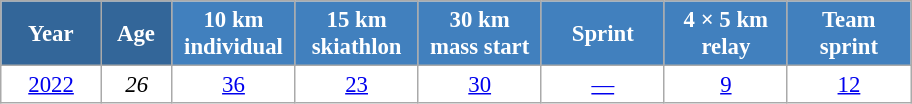<table class="wikitable" style="font-size:95%; text-align:center; border:grey solid 1px; border-collapse:collapse; background:#ffffff;">
<tr>
<th style="background-color:#369; color:white; width:60px;"> Year </th>
<th style="background-color:#369; color:white; width:40px;"> Age </th>
<th style="background-color:#4180be; color:white; width:75px;"> 10 km <br> individual </th>
<th style="background-color:#4180be; color:white; width:75px;"> 15 km <br> skiathlon </th>
<th style="background-color:#4180be; color:white; width:75px;"> 30 km <br> mass start </th>
<th style="background-color:#4180be; color:white; width:75px;"> Sprint </th>
<th style="background-color:#4180be; color:white; width:75px;"> 4 × 5 km <br> relay </th>
<th style="background-color:#4180be; color:white; width:75px;"> Team <br> sprint </th>
</tr>
<tr>
<td><a href='#'>2022</a></td>
<td><em>26</em></td>
<td><a href='#'>36</a></td>
<td><a href='#'>23</a></td>
<td><a href='#'>30</a></td>
<td><a href='#'>—</a></td>
<td><a href='#'>9</a></td>
<td><a href='#'>12</a></td>
</tr>
</table>
